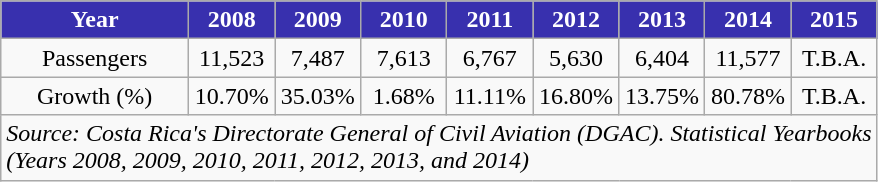<table class="sortable wikitable toccolours" style="text-align:center">
<tr>
<th style="background:#3830AE;color:white">Year</th>
<th style="background:#3830AE;color:white; width:50px">2008</th>
<th style="background:#3830AE;color:white; width:50px">2009</th>
<th style="background:#3830AE;color:white; width:50px">2010</th>
<th style="background:#3830AE;color:white; width:50px">2011</th>
<th style="background:#3830AE;color:white; width:50px">2012</th>
<th style="background:#3830AE;color:white; width:50px">2013</th>
<th style="background:#3830AE;color:white; width:50px">2014</th>
<th style="background:#3830AE;color:white; width:50px">2015</th>
</tr>
<tr>
<td>Passengers</td>
<td>11,523</td>
<td>7,487</td>
<td>7,613</td>
<td>6,767</td>
<td>5,630</td>
<td>6,404</td>
<td>11,577</td>
<td>T.B.A.</td>
</tr>
<tr>
<td>Growth (%)</td>
<td> 10.70%</td>
<td> 35.03%</td>
<td> 1.68%</td>
<td> 11.11%</td>
<td> 16.80%</td>
<td> 13.75%</td>
<td> 80.78%</td>
<td>T.B.A.</td>
</tr>
<tr>
<td colspan="9" style="text-align:left;"><em>Source: Costa Rica's Directorate General of Civil Aviation (DGAC). Statistical Yearbooks<br>(Years 2008, 2009, 2010, 2011, 2012, 2013, and 2014)</em></td>
</tr>
</table>
